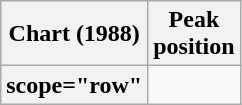<table class="wikitable plainrowheaders" style="text-align:center;">
<tr>
<th scope="col">Chart (1988)</th>
<th scope="col">Peak<br>position</th>
</tr>
<tr>
<th>scope="row"</th>
</tr>
</table>
